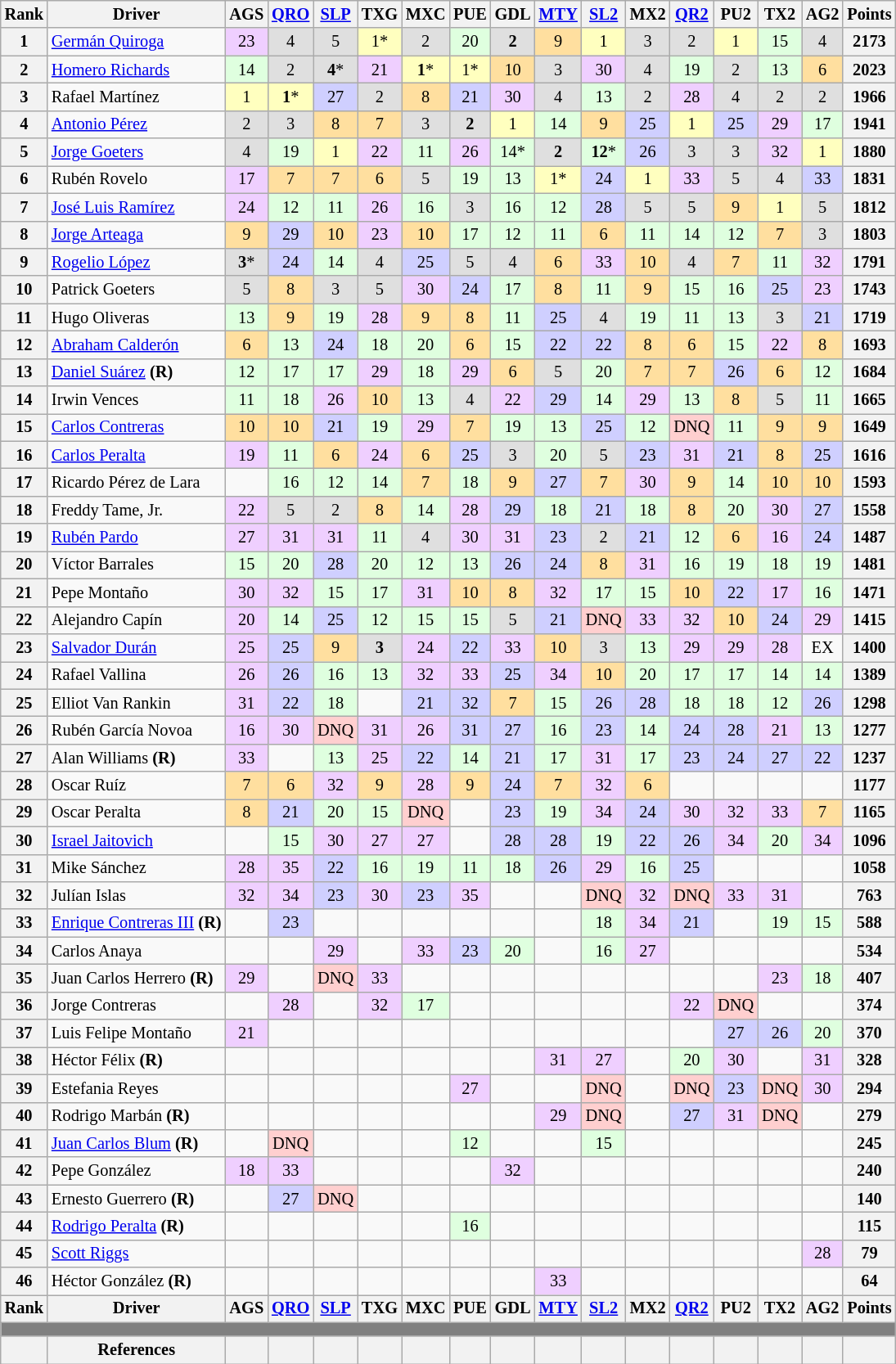<table class="wikitable" style="font-size:85%; text-align:center;">
<tr>
<th>Rank</th>
<th>Driver</th>
<th>AGS</th>
<th><a href='#'>QRO</a></th>
<th><a href='#'>SLP</a></th>
<th>TXG</th>
<th>MXC</th>
<th>PUE</th>
<th>GDL</th>
<th><a href='#'>MTY</a></th>
<th><a href='#'>SL2</a></th>
<th>MX2</th>
<th><a href='#'>QR2</a></th>
<th>PU2</th>
<th>TX2</th>
<th>AG2</th>
<th>Points</th>
</tr>
<tr>
<th>1</th>
<td align="left"><a href='#'>Germán Quiroga</a></td>
<td style="background:#EFCFFF;">23</td>
<td style="background:#DFDFDF;">4</td>
<td style="background:#DFDFDF;">5</td>
<td style="background:#FFFFBF;">1*</td>
<td style="background:#DFDFDF;">2</td>
<td style="background:#DFFFDF;">20</td>
<td style="background:#DFDFDF;"><strong>2</strong></td>
<td style="background:#FFDF9F;">9</td>
<td style="background:#FFFFBF;">1</td>
<td style="background:#DFDFDF;">3</td>
<td style="background:#DFDFDF;">2</td>
<td style="background:#FFFFBF;">1</td>
<td style="background:#DFFFDF;">15</td>
<td style="background:#DFDFDF;">4</td>
<th>2173</th>
</tr>
<tr>
<th>2</th>
<td align="left"><a href='#'>Homero Richards</a></td>
<td style="background:#DFFFDF;">14</td>
<td style="background:#DFDFDF;">2</td>
<td style="background:#DFDFDF;"><strong>4</strong>*</td>
<td style="background:#EFCFFF;">21</td>
<td style="background:#FFFFBF;"><strong>1</strong>*</td>
<td style="background:#FFFFBF;">1*</td>
<td style="background:#FFDF9F;">10</td>
<td style="background:#DFDFDF;">3</td>
<td style="background:#EFCFFF;">30</td>
<td style="background:#DFDFDF;">4</td>
<td style="background:#DFFFDF;">19</td>
<td style="background:#DFDFDF;">2</td>
<td style="background:#DFFFDF;">13</td>
<td style="background:#FFDF9F;">6</td>
<th>2023</th>
</tr>
<tr>
<th>3</th>
<td align="left">Rafael Martínez</td>
<td style="background:#FFFFBF;">1</td>
<td style="background:#FFFFBF;"><strong>1</strong>*</td>
<td style="background:#CFCFFF;">27</td>
<td style="background:#DFDFDF;">2</td>
<td style="background:#FFDF9F;">8</td>
<td style="background:#CFCFFF;">21</td>
<td style="background:#EFCFFF;">30</td>
<td style="background:#DFDFDF;">4</td>
<td style="background:#DFFFDF;">13</td>
<td style="background:#DFDFDF;">2</td>
<td style="background:#EFCFFF;">28</td>
<td style="background:#DFDFDF;">4</td>
<td style="background:#DFDFDF;">2</td>
<td style="background:#DFDFDF;">2</td>
<th>1966</th>
</tr>
<tr>
<th>4</th>
<td align="left"><a href='#'>Antonio Pérez</a></td>
<td style="background:#DFDFDF;">2</td>
<td style="background:#DFDFDF;">3</td>
<td style="background:#FFDF9F;">8</td>
<td style="background:#FFDF9F;">7</td>
<td style="background:#DFDFDF;">3</td>
<td style="background:#DFDFDF;"><strong>2</strong></td>
<td style="background:#FFFFBF;">1</td>
<td style="background:#DFFFDF;">14</td>
<td style="background:#FFDF9F;">9</td>
<td style="background:#CFCFFF;">25</td>
<td style="background:#FFFFBF;">1</td>
<td style="background:#CFCFFF;">25</td>
<td style="background:#EFCFFF;">29</td>
<td style="background:#DFFFDF;">17</td>
<th>1941</th>
</tr>
<tr>
<th>5</th>
<td align="left"><a href='#'>Jorge Goeters</a></td>
<td style="background:#DFDFDF;">4</td>
<td style="background:#DFFFDF;">19</td>
<td style="background:#FFFFBF;">1</td>
<td style="background:#EFCFFF;">22</td>
<td style="background:#DFFFDF;">11</td>
<td style="background:#EFCFFF;">26</td>
<td style="background:#DFFFDF;">14*</td>
<td style="background:#DFDFDF;"><strong>2</strong></td>
<td style="background:#DFFFDF;"><strong>12</strong>*</td>
<td style="background:#CFCFFF;">26</td>
<td style="background:#DFDFDF;">3</td>
<td style="background:#DFDFDF;">3</td>
<td style="background:#EFCFFF;">32</td>
<td style="background:#FFFFBF;">1</td>
<th>1880</th>
</tr>
<tr>
<th>6</th>
<td align="left">Rubén Rovelo</td>
<td style="background:#EFCFFF;">17</td>
<td style="background:#FFDF9F;">7</td>
<td style="background:#FFDF9F;">7</td>
<td style="background:#FFDF9F;">6</td>
<td style="background:#DFDFDF;">5</td>
<td style="background:#DFFFDF;">19</td>
<td style="background:#DFFFDF;">13</td>
<td style="background:#FFFFBF;">1*</td>
<td style="background:#CFCFFF;">24</td>
<td style="background:#FFFFBF;">1</td>
<td style="background:#EFCFFF;">33</td>
<td style="background:#DFDFDF;">5</td>
<td style="background:#DFDFDF;">4</td>
<td style="background:#CFCFFF;">33</td>
<th>1831</th>
</tr>
<tr>
<th>7</th>
<td align="left"><a href='#'>José Luis Ramírez</a></td>
<td style="background:#EFCFFF;">24</td>
<td style="background:#DFFFDF;">12</td>
<td style="background:#DFFFDF;">11</td>
<td style="background:#EFCFFF;">26</td>
<td style="background:#DFFFDF;">16</td>
<td style="background:#DFDFDF;">3</td>
<td style="background:#DFFFDF;">16</td>
<td style="background:#DFFFDF;">12</td>
<td style="background:#CFCFFF;">28</td>
<td style="background:#DFDFDF;">5</td>
<td style="background:#DFDFDF;">5</td>
<td style="background:#FFDF9F;">9</td>
<td style="background:#FFFFBF;">1</td>
<td style="background:#DFDFDF;">5</td>
<th>1812</th>
</tr>
<tr>
<th>8</th>
<td align="left"><a href='#'>Jorge Arteaga</a></td>
<td style="background:#FFDF9F;">9</td>
<td style="background:#CFCFFF;">29</td>
<td style="background:#FFDF9F;">10</td>
<td style="background:#EFCFFF;">23</td>
<td style="background:#FFDF9F;">10</td>
<td style="background:#DFFFDF;">17</td>
<td style="background:#DFFFDF;">12</td>
<td style="background:#DFFFDF;">11</td>
<td style="background:#FFDF9F;">6</td>
<td style="background:#DFFFDF;">11</td>
<td style="background:#DFFFDF;">14</td>
<td style="background:#DFFFDF;">12</td>
<td style="background:#FFDF9F;">7</td>
<td style="background:#DFDFDF;">3</td>
<th>1803</th>
</tr>
<tr>
<th>9</th>
<td align="left"><a href='#'>Rogelio López</a></td>
<td style="background:#DFDFDF;"><strong>3</strong>*</td>
<td style="background:#CFCFFF;">24</td>
<td style="background:#DFFFDF;">14</td>
<td style="background:#DFDFDF;">4</td>
<td style="background:#CFCFFF;">25</td>
<td style="background:#DFDFDF;">5</td>
<td style="background:#DFDFDF;">4</td>
<td style="background:#FFDF9F;">6</td>
<td style="background:#EFCFFF;">33</td>
<td style="background:#FFDF9F;">10</td>
<td style="background:#DFDFDF;">4</td>
<td style="background:#FFDF9F;">7</td>
<td style="background:#DFFFDF;">11</td>
<td style="background:#EFCFFF;">32</td>
<th>1791</th>
</tr>
<tr>
<th>10</th>
<td align="left">Patrick Goeters</td>
<td style="background:#DFDFDF;">5</td>
<td style="background:#FFDF9F;">8</td>
<td style="background:#DFDFDF;">3</td>
<td style="background:#DFDFDF;">5</td>
<td style="background:#EFCFFF;">30</td>
<td style="background:#CFCFFF;">24</td>
<td style="background:#DFFFDF;">17</td>
<td style="background:#FFDF9F;">8</td>
<td style="background:#DFFFDF;">11</td>
<td style="background:#FFDF9F;">9</td>
<td style="background:#DFFFDF;">15</td>
<td style="background:#DFFFDF;">16</td>
<td style="background:#CFCFFF;">25</td>
<td style="background:#EFCFFF;">23</td>
<th>1743</th>
</tr>
<tr>
<th>11</th>
<td align="left">Hugo Oliveras</td>
<td style="background:#DFFFDF;">13</td>
<td style="background:#FFDF9F;">9</td>
<td style="background:#DFFFDF;">19</td>
<td style="background:#EFCFFF;">28</td>
<td style="background:#FFDF9F;">9</td>
<td style="background:#FFDF9F;">8</td>
<td style="background:#DFFFDF;">11</td>
<td style="background:#CFCFFF;">25</td>
<td style="background:#DFDFDF;">4</td>
<td style="background:#DFFFDF;">19</td>
<td style="background:#DFFFDF;">11</td>
<td style="background:#DFFFDF;">13</td>
<td style="background:#DFDFDF;">3</td>
<td style="background:#CFCFFF;">21</td>
<th>1719</th>
</tr>
<tr>
<th>12</th>
<td align="left"><a href='#'>Abraham Calderón</a></td>
<td style="background:#FFDF9F;">6</td>
<td style="background:#DFFFDF;">13</td>
<td style="background:#CFCFFF;">24</td>
<td style="background:#DFFFDF;">18</td>
<td style="background:#DFFFDF;">20</td>
<td style="background:#FFDF9F;">6</td>
<td style="background:#DFFFDF;">15</td>
<td style="background:#CFCFFF;">22</td>
<td style="background:#CFCFFF;">22</td>
<td style="background:#FFDF9F;">8</td>
<td style="background:#FFDF9F;">6</td>
<td style="background:#DFFFDF;">15</td>
<td style="background:#EFCFFF;">22</td>
<td style="background:#FFDF9F;">8</td>
<th>1693</th>
</tr>
<tr>
<th>13</th>
<td align="left"><a href='#'>Daniel Suárez</a> <strong>(R)</strong></td>
<td style="background:#DFFFDF;">12</td>
<td style="background:#DFFFDF;">17</td>
<td style="background:#DFFFDF;">17</td>
<td style="background:#EFCFFF;">29</td>
<td style="background:#DFFFDF;">18</td>
<td style="background:#EFCFFF;">29</td>
<td style="background:#FFDF9F;">6</td>
<td style="background:#DFDFDF;">5</td>
<td style="background:#DFFFDF;">20</td>
<td style="background:#FFDF9F;">7</td>
<td style="background:#FFDF9F;">7</td>
<td style="background:#CFCFFF;">26</td>
<td style="background:#FFDF9F;">6</td>
<td style="background:#DFFFDF;">12</td>
<th>1684</th>
</tr>
<tr>
<th>14</th>
<td align="left">Irwin Vences</td>
<td style="background:#DFFFDF;">11</td>
<td style="background:#DFFFDF;">18</td>
<td style="background:#EFCFFF;">26</td>
<td style="background:#FFDF9F;">10</td>
<td style="background:#DFFFDF;">13</td>
<td style="background:#DFDFDF;">4</td>
<td style="background:#EFCFFF;">22</td>
<td style="background:#CFCFFF;">29</td>
<td style="background:#DFFFDF;">14</td>
<td style="background:#EFCFFF;">29</td>
<td style="background:#DFFFDF;">13</td>
<td style="background:#FFDF9F;">8</td>
<td style="background:#DFDFDF;">5</td>
<td style="background:#DFFFDF;">11</td>
<th>1665</th>
</tr>
<tr>
<th>15</th>
<td align="left"><a href='#'>Carlos Contreras</a></td>
<td style="background:#FFDF9F;">10</td>
<td style="background:#FFDF9F;">10</td>
<td style="background:#CFCFFF;">21</td>
<td style="background:#DFFFDF;">19</td>
<td style="background:#EFCFFF;">29</td>
<td style="background:#FFDF9F;">7</td>
<td style="background:#DFFFDF;">19</td>
<td style="background:#DFFFDF;">13</td>
<td style="background:#CFCFFF;">25</td>
<td style="background:#DFFFDF;">12</td>
<td style="background:#FFCFCF;">DNQ</td>
<td style="background:#DFFFDF;">11</td>
<td style="background:#FFDF9F;">9</td>
<td style="background:#FFDF9F;">9</td>
<th>1649</th>
</tr>
<tr>
<th>16</th>
<td align="left"><a href='#'>Carlos Peralta</a></td>
<td style="background:#EFCFFF;">19</td>
<td style="background:#DFFFDF;">11</td>
<td style="background:#FFDF9F;">6</td>
<td style="background:#EFCFFF;">24</td>
<td style="background:#FFDF9F;">6</td>
<td style="background:#CFCFFF;">25</td>
<td style="background:#DFDFDF;">3</td>
<td style="background:#DFFFDF;">20</td>
<td style="background:#DFDFDF;">5</td>
<td style="background:#CFCFFF;">23</td>
<td style="background:#EFCFFF;">31</td>
<td style="background:#CFCFFF;">21</td>
<td style="background:#FFDF9F;">8</td>
<td style="background:#CFCFFF;">25</td>
<th>1616</th>
</tr>
<tr>
<th>17</th>
<td align="left">Ricardo Pérez de Lara</td>
<td></td>
<td style="background:#DFFFDF;">16</td>
<td style="background:#DFFFDF;">12</td>
<td style="background:#DFFFDF;">14</td>
<td style="background:#FFDF9F;">7</td>
<td style="background:#DFFFDF;">18</td>
<td style="background:#FFDF9F;">9</td>
<td style="background:#CFCFFF;">27</td>
<td style="background:#FFDF9F;">7</td>
<td style="background:#EFCFFF;">30</td>
<td style="background:#FFDF9F;">9</td>
<td style="background:#DFFFDF;">14</td>
<td style="background:#FFDF9F;">10</td>
<td style="background:#FFDF9F;">10</td>
<th>1593</th>
</tr>
<tr>
<th>18</th>
<td align="left">Freddy Tame, Jr.</td>
<td style="background:#EFCFFF;">22</td>
<td style="background:#DFDFDF;">5</td>
<td style="background:#DFDFDF;">2</td>
<td style="background:#FFDF9F;">8</td>
<td style="background:#DFFFDF;">14</td>
<td style="background:#EFCFFF;">28</td>
<td style="background:#CFCFFF;">29</td>
<td style="background:#DFFFDF;">18</td>
<td style="background:#CFCFFF;">21</td>
<td style="background:#DFFFDF;">18</td>
<td style="background:#FFDF9F;">8</td>
<td style="background:#DFFFDF;">20</td>
<td style="background:#EFCFFF;">30</td>
<td style="background:#CFCFFF;">27</td>
<th>1558</th>
</tr>
<tr>
<th>19</th>
<td align="left"><a href='#'>Rubén Pardo</a></td>
<td style="background:#EFCFFF;">27</td>
<td style="background:#EFCFFF;">31</td>
<td style="background:#EFCFFF;">31</td>
<td style="background:#DFFFDF;">11</td>
<td style="background:#DFDFDF;">4</td>
<td style="background:#EFCFFF;">30</td>
<td style="background:#EFCFFF;">31</td>
<td style="background:#CFCFFF;">23</td>
<td style="background:#DFDFDF;">2</td>
<td style="background:#CFCFFF;">21</td>
<td style="background:#DFFFDF;">12</td>
<td style="background:#FFDF9F;">6</td>
<td style="background:#EFCFFF;">16</td>
<td style="background:#CFCFFF;">24</td>
<th>1487</th>
</tr>
<tr>
<th>20</th>
<td align="left">Víctor Barrales</td>
<td style="background:#DFFFDF;">15</td>
<td style="background:#DFFFDF;">20</td>
<td style="background:#CFCFFF;">28</td>
<td style="background:#DFFFDF;">20</td>
<td style="background:#DFFFDF;">12</td>
<td style="background:#DFFFDF;">13</td>
<td style="background:#CFCFFF;">26</td>
<td style="background:#CFCFFF;">24</td>
<td style="background:#FFDF9F;">8</td>
<td style="background:#EFCFFF;">31</td>
<td style="background:#DFFFDF;">16</td>
<td style="background:#DFFFDF;">19</td>
<td style="background:#DFFFDF;">18</td>
<td style="background:#DFFFDF;">19</td>
<th>1481</th>
</tr>
<tr>
<th>21</th>
<td align="left">Pepe Montaño</td>
<td style="background:#EFCFFF;">30</td>
<td style="background:#EFCFFF;">32</td>
<td style="background:#DFFFDF;">15</td>
<td style="background:#DFFFDF;">17</td>
<td style="background:#EFCFFF;">31</td>
<td style="background:#FFDF9F;">10</td>
<td style="background:#FFDF9F;">8</td>
<td style="background:#EFCFFF;">32</td>
<td style="background:#DFFFDF;">17</td>
<td style="background:#DFFFDF;">15</td>
<td style="background:#FFDF9F;">10</td>
<td style="background:#CFCFFF;">22</td>
<td style="background:#EFCFFF;">17</td>
<td style="background:#DFFFDF;">16</td>
<th>1471</th>
</tr>
<tr>
<th>22</th>
<td align="left">Alejandro Capín</td>
<td style="background:#EFCFFF;">20</td>
<td style="background:#DFFFDF;">14</td>
<td style="background:#CFCFFF;">25</td>
<td style="background:#DFFFDF;">12</td>
<td style="background:#DFFFDF;">15</td>
<td style="background:#DFFFDF;">15</td>
<td style="background:#DFDFDF;">5</td>
<td style="background:#CFCFFF;">21</td>
<td style="background:#FFCFCF;">DNQ</td>
<td style="background:#EFCFFF;">33</td>
<td style="background:#EFCFFF;">32</td>
<td style="background:#FFDF9F;">10</td>
<td style="background:#CFCFFF;">24</td>
<td style="background:#EFCFFF;">29</td>
<th>1415</th>
</tr>
<tr>
<th>23</th>
<td align="left"><a href='#'>Salvador Durán</a></td>
<td style="background:#EFCFFF;">25</td>
<td style="background:#CFCFFF;">25</td>
<td style="background:#FFDF9F;">9</td>
<td style="background:#DFDFDF;"><strong>3</strong></td>
<td style="background:#EFCFFF;">24</td>
<td style="background:#CFCFFF;">22</td>
<td style="background:#EFCFFF;">33</td>
<td style="background:#FFDF9F;">10</td>
<td style="background:#DFDFDF;">3</td>
<td style="background:#DFFFDF;">13</td>
<td style="background:#EFCFFF;">29</td>
<td style="background:#EFCFFF;">29</td>
<td style="background:#EFCFFF;">28</td>
<td>EX</td>
<th>1400</th>
</tr>
<tr>
<th>24</th>
<td align="left">Rafael Vallina</td>
<td style="background:#EFCFFF;">26</td>
<td style="background:#CFCFFF;">26</td>
<td style="background:#DFFFDF;">16</td>
<td style="background:#DFFFDF;">13</td>
<td style="background:#EFCFFF;">32</td>
<td style="background:#EFCFFF;">33</td>
<td style="background:#CFCFFF;">25</td>
<td style="background:#EFCFFF;">34</td>
<td style="background:#FFDF9F;">10</td>
<td style="background:#DFFFDF;">20</td>
<td style="background:#DFFFDF;">17</td>
<td style="background:#DFFFDF;">17</td>
<td style="background:#DFFFDF;">14</td>
<td style="background:#DFFFDF;">14</td>
<th>1389</th>
</tr>
<tr>
<th>25</th>
<td align="left">Elliot Van Rankin</td>
<td style="background:#EFCFFF;">31</td>
<td style="background:#CFCFFF;">22</td>
<td style="background:#DFFFDF;">18</td>
<td></td>
<td style="background:#CFCFFF;">21</td>
<td style="background:#CFCFFF;">32</td>
<td style="background:#FFDF9F;">7</td>
<td style="background:#DFFFDF;">15</td>
<td style="background:#CFCFFF;">26</td>
<td style="background:#CFCFFF;">28</td>
<td style="background:#DFFFDF;">18</td>
<td style="background:#DFFFDF;">18</td>
<td style="background:#DFFFDF;">12</td>
<td style="background:#CFCFFF;">26</td>
<th>1298</th>
</tr>
<tr>
<th>26</th>
<td align="left">Rubén García Novoa</td>
<td style="background:#EFCFFF;">16</td>
<td style="background:#EFCFFF;">30</td>
<td style="background:#FFCFCF;">DNQ</td>
<td style="background:#EFCFFF;">31</td>
<td style="background:#EFCFFF;">26</td>
<td style="background:#CFCFFF;">31</td>
<td style="background:#CFCFFF;">27</td>
<td style="background:#DFFFDF;">16</td>
<td style="background:#CFCFFF;">23</td>
<td style="background:#DFFFDF;">14</td>
<td style="background:#CFCFFF;">24</td>
<td style="background:#CFCFFF;">28</td>
<td style="background:#EFCFFF;">21</td>
<td style="background:#DFFFDF;">13</td>
<th>1277</th>
</tr>
<tr>
<th>27</th>
<td align="left">Alan Williams <strong>(R)</strong></td>
<td style="background:#EFCFFF;">33</td>
<td></td>
<td style="background:#DFFFDF;">13</td>
<td style="background:#EFCFFF;">25</td>
<td style="background:#CFCFFF;">22</td>
<td style="background:#DFFFDF;">14</td>
<td style="background:#CFCFFF;">21</td>
<td style="background:#DFFFDF;">17</td>
<td style="background:#EFCFFF;">31</td>
<td style="background:#DFFFDF;">17</td>
<td style="background:#CFCFFF;">23</td>
<td style="background:#CFCFFF;">24</td>
<td style="background:#CFCFFF;">27</td>
<td style="background:#CFCFFF;">22</td>
<th>1237</th>
</tr>
<tr>
<th>28</th>
<td align="left">Oscar Ruíz</td>
<td style="background:#FFDF9F;">7</td>
<td style="background:#FFDF9F;">6</td>
<td style="background:#EFCFFF;">32</td>
<td style="background:#FFDF9F;">9</td>
<td style="background:#EFCFFF;">28</td>
<td style="background:#FFDF9F;">9</td>
<td style="background:#CFCFFF;">24</td>
<td style="background:#FFDF9F;">7</td>
<td style="background:#EFCFFF;">32</td>
<td style="background:#FFDF9F;">6</td>
<td></td>
<td></td>
<td></td>
<td></td>
<th>1177</th>
</tr>
<tr>
<th>29</th>
<td align="left">Oscar Peralta</td>
<td style="background:#FFDF9F;">8</td>
<td style="background:#CFCFFF;">21</td>
<td style="background:#DFFFDF;">20</td>
<td style="background:#DFFFDF;">15</td>
<td style="background:#FFCFCF;">DNQ</td>
<td></td>
<td style="background:#CFCFFF;">23</td>
<td style="background:#DFFFDF;">19</td>
<td style="background:#EFCFFF;">34</td>
<td style="background:#CFCFFF;">24</td>
<td style="background:#EFCFFF;">30</td>
<td style="background:#EFCFFF;">32</td>
<td style="background:#EFCFFF;">33</td>
<td style="background:#FFDF9F;">7</td>
<th>1165</th>
</tr>
<tr>
<th>30</th>
<td align="left"><a href='#'>Israel Jaitovich</a></td>
<td></td>
<td style="background:#DFFFDF;">15</td>
<td style="background:#EFCFFF;">30</td>
<td style="background:#EFCFFF;">27</td>
<td style="background:#EFCFFF;">27</td>
<td></td>
<td style="background:#CFCFFF;">28</td>
<td style="background:#CFCFFF;">28</td>
<td style="background:#DFFFDF;">19</td>
<td style="background:#CFCFFF;">22</td>
<td style="background:#CFCFFF;">26</td>
<td style="background:#EFCFFF;">34</td>
<td style="background:#DFFFDF;">20</td>
<td style="background:#EFCFFF;">34</td>
<th>1096</th>
</tr>
<tr>
<th>31</th>
<td align="left">Mike Sánchez</td>
<td style="background:#EFCFFF;">28</td>
<td style="background:#EFCFFF;">35</td>
<td style="background:#CFCFFF;">22</td>
<td style="background:#DFFFDF;">16</td>
<td style="background:#DFFFDF;">19</td>
<td style="background:#DFFFDF;">11</td>
<td style="background:#DFFFDF;">18</td>
<td style="background:#CFCFFF;">26</td>
<td style="background:#EFCFFF;">29</td>
<td style="background:#DFFFDF;">16</td>
<td style="background:#CFCFFF;">25</td>
<td></td>
<td></td>
<td></td>
<th>1058</th>
</tr>
<tr>
<th>32</th>
<td align="left">Julían Islas</td>
<td style="background:#EFCFFF;">32</td>
<td style="background:#EFCFFF;">34</td>
<td style="background:#CFCFFF;">23</td>
<td style="background:#EFCFFF;">30</td>
<td style="background:#CFCFFF;">23</td>
<td style="background:#EFCFFF;">35</td>
<td></td>
<td></td>
<td style="background:#FFCFCF;">DNQ</td>
<td style="background:#EFCFFF;">32</td>
<td style="background:#FFCFCF;">DNQ</td>
<td style="background:#EFCFFF;">33</td>
<td style="background:#EFCFFF;">31</td>
<td></td>
<th>763</th>
</tr>
<tr>
<th>33</th>
<td align="left"><a href='#'>Enrique Contreras III</a> <strong>(R)</strong></td>
<td></td>
<td style="background:#CFCFFF;">23</td>
<td></td>
<td></td>
<td></td>
<td></td>
<td></td>
<td></td>
<td style="background:#DFFFDF;">18</td>
<td style="background:#EFCFFF;">34</td>
<td style="background:#CFCFFF;">21</td>
<td></td>
<td style="background:#DFFFDF;">19</td>
<td style="background:#DFFFDF;">15</td>
<th>588</th>
</tr>
<tr>
<th>34</th>
<td align="left">Carlos Anaya</td>
<td></td>
<td></td>
<td style="background:#EFCFFF;">29</td>
<td></td>
<td style="background:#EFCFFF;">33</td>
<td style="background:#CFCFFF;">23</td>
<td style="background:#DFFFDF;">20</td>
<td></td>
<td style="background:#DFFFDF;">16</td>
<td style="background:#EFCFFF;">27</td>
<td></td>
<td></td>
<td></td>
<td></td>
<th>534</th>
</tr>
<tr>
<th>35</th>
<td align="left">Juan Carlos Herrero <strong>(R)</strong></td>
<td style="background:#EFCFFF;">29</td>
<td></td>
<td style="background:#FFCFCF;">DNQ</td>
<td style="background:#EFCFFF;">33</td>
<td></td>
<td></td>
<td></td>
<td></td>
<td></td>
<td></td>
<td></td>
<td></td>
<td style="background:#EFCFFF;">23</td>
<td style="background:#DFFFDF;">18</td>
<th>407</th>
</tr>
<tr>
<th>36</th>
<td align="left">Jorge Contreras</td>
<td></td>
<td style="background:#EFCFFF;">28</td>
<td></td>
<td style="background:#EFCFFF;">32</td>
<td style="background:#DFFFDF;">17</td>
<td></td>
<td></td>
<td></td>
<td></td>
<td></td>
<td style="background:#EFCFFF;">22</td>
<td style="background:#FFCFCF;">DNQ</td>
<td></td>
<td></td>
<th>374</th>
</tr>
<tr>
<th>37</th>
<td align="left">Luis Felipe Montaño</td>
<td style="background:#EFCFFF;">21</td>
<td></td>
<td></td>
<td></td>
<td></td>
<td></td>
<td></td>
<td></td>
<td></td>
<td></td>
<td></td>
<td style="background:#CFCFFF;">27</td>
<td style="background:#CFCFFF;">26</td>
<td style="background:#DFFFDF;">20</td>
<th>370</th>
</tr>
<tr>
<th>38</th>
<td align="left">Héctor Félix <strong>(R)</strong></td>
<td></td>
<td></td>
<td></td>
<td></td>
<td></td>
<td></td>
<td></td>
<td style="background:#EFCFFF;">31</td>
<td style="background:#EFCFFF;">27</td>
<td></td>
<td style="background:#DFFFDF;">20</td>
<td style="background:#EFCFFF;">30</td>
<td></td>
<td style="background:#EFCFFF;">31</td>
<th>328</th>
</tr>
<tr>
<th>39</th>
<td align="left">Estefania Reyes</td>
<td></td>
<td></td>
<td></td>
<td></td>
<td></td>
<td style="background:#EFCFFF;">27</td>
<td></td>
<td></td>
<td style="background:#FFCFCF;">DNQ</td>
<td></td>
<td style="background:#FFCFCF;">DNQ</td>
<td style="background:#CFCFFF;">23</td>
<td style="background:#FFCFCF;">DNQ</td>
<td style="background:#EFCFFF;">30</td>
<th>294</th>
</tr>
<tr>
<th>40</th>
<td align="left">Rodrigo Marbán <strong>(R)</strong></td>
<td></td>
<td></td>
<td></td>
<td></td>
<td></td>
<td></td>
<td></td>
<td style="background:#EFCFFF;">29</td>
<td style="background:#FFCFCF;">DNQ</td>
<td></td>
<td style="background:#CFCFFF;">27</td>
<td style="background:#EFCFFF;">31</td>
<td style="background:#FFCFCF;">DNQ</td>
<td></td>
<th>279</th>
</tr>
<tr>
<th>41</th>
<td align="left"><a href='#'>Juan Carlos Blum</a> <strong>(R)</strong></td>
<td></td>
<td style="background:#FFCFCF;">DNQ</td>
<td></td>
<td></td>
<td></td>
<td style="background:#DFFFDF;">12</td>
<td></td>
<td></td>
<td style="background:#DFFFDF;">15</td>
<td></td>
<td></td>
<td></td>
<td></td>
<td></td>
<th>245</th>
</tr>
<tr>
<th>42</th>
<td align="left">Pepe González</td>
<td style="background:#EFCFFF;">18</td>
<td style="background:#EFCFFF;">33</td>
<td></td>
<td></td>
<td></td>
<td></td>
<td style="background:#EFCFFF;">32</td>
<td></td>
<td></td>
<td></td>
<td></td>
<td></td>
<td></td>
<td></td>
<th>240</th>
</tr>
<tr>
<th>43</th>
<td align="left">Ernesto Guerrero <strong>(R)</strong></td>
<td></td>
<td style="background:#CFCFFF;">27</td>
<td style="background:#FFCFCF;">DNQ</td>
<td></td>
<td></td>
<td></td>
<td></td>
<td></td>
<td></td>
<td></td>
<td></td>
<td></td>
<td></td>
<td></td>
<th>140</th>
</tr>
<tr>
<th>44</th>
<td align="left"><a href='#'>Rodrigo Peralta</a> <strong>(R)</strong></td>
<td></td>
<td></td>
<td></td>
<td></td>
<td></td>
<td style="background:#DFFFDF;">16</td>
<td></td>
<td></td>
<td></td>
<td></td>
<td></td>
<td></td>
<td></td>
<td></td>
<th>115</th>
</tr>
<tr>
<th>45</th>
<td align="left"><a href='#'>Scott Riggs</a></td>
<td></td>
<td></td>
<td></td>
<td></td>
<td></td>
<td></td>
<td></td>
<td></td>
<td></td>
<td></td>
<td></td>
<td></td>
<td></td>
<td style="background:#EFCFFF;">28</td>
<th>79</th>
</tr>
<tr>
<th>46</th>
<td align="left">Héctor González <strong>(R)</strong></td>
<td></td>
<td></td>
<td></td>
<td></td>
<td></td>
<td></td>
<td></td>
<td style="background:#EFCFFF;">33</td>
<td></td>
<td></td>
<td></td>
<td></td>
<td></td>
<td></td>
<th>64</th>
</tr>
<tr>
<th>Rank</th>
<th>Driver</th>
<th>AGS</th>
<th><a href='#'>QRO</a></th>
<th><a href='#'>SLP</a></th>
<th>TXG</th>
<th>MXC</th>
<th>PUE</th>
<th>GDL</th>
<th><a href='#'>MTY</a></th>
<th><a href='#'>SL2</a></th>
<th>MX2</th>
<th><a href='#'>QR2</a></th>
<th>PU2</th>
<th>TX2</th>
<th>AG2</th>
<th>Points</th>
</tr>
<tr>
<td colspan=17 style="background:#808080;" height="5px"></td>
</tr>
<tr>
<th></th>
<th align="left">References</th>
<th></th>
<th></th>
<th></th>
<th></th>
<th></th>
<th></th>
<th></th>
<th></th>
<th></th>
<th></th>
<th></th>
<th></th>
<th></th>
<th></th>
<th></th>
</tr>
</table>
